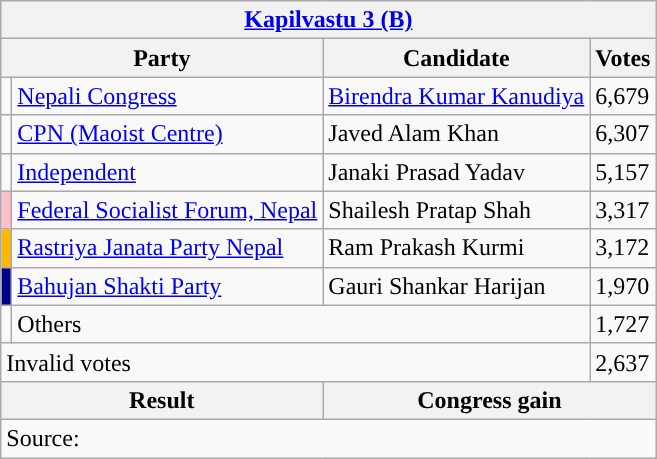<table class="wikitable">
<tr>
<th colspan="4"><a href='#'>Kapilvastu 3 (B)</a></th>
</tr>
<tr>
<th colspan="2">Party</th>
<th>Candidate</th>
<th>Votes</th>
</tr>
<tr>
<td style="background-color:"></td>
<td><a href='#'>Nepali Congress</a></td>
<td><a href='#'>Birendra Kumar Kanudiya</a></td>
<td>6,679</td>
</tr>
<tr>
<td style="background-color:"></td>
<td><a href='#'>CPN (Maoist Centre)</a></td>
<td>Javed Alam Khan</td>
<td>6,307</td>
</tr>
<tr>
<td style="background-color:"></td>
<td><a href='#'>Independent</a></td>
<td>Janaki Prasad Yadav</td>
<td>5,157</td>
</tr>
<tr>
<td style="background-color:pink"></td>
<td><a href='#'>Federal Socialist Forum, Nepal</a></td>
<td>Shailesh Pratap Shah</td>
<td>3,317</td>
</tr>
<tr>
<td style="background-color:#ffb700"></td>
<td><a href='#'>Rastriya Janata Party Nepal</a></td>
<td>Ram Prakash Kurmi</td>
<td>3,172</td>
</tr>
<tr>
<td style="background-color:darkblue"></td>
<td><a href='#'>Bahujan Shakti Party</a></td>
<td>Gauri Shankar Harijan</td>
<td>1,970</td>
</tr>
<tr>
<td></td>
<td colspan="2">Others</td>
<td>1,727</td>
</tr>
<tr>
<td colspan="3">Invalid votes</td>
<td>2,637</td>
</tr>
<tr>
<th colspan="2">Result</th>
<th colspan="2">Congress gain</th>
</tr>
<tr>
<td colspan="4">Source: </td>
</tr>
</table>
